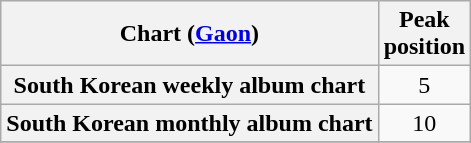<table class="wikitable sortable plainrowheaders">
<tr>
<th>Chart (<a href='#'>Gaon</a>)</th>
<th>Peak<br>position</th>
</tr>
<tr>
<th scope="row">South Korean weekly album chart</th>
<td align="center">5</td>
</tr>
<tr>
<th scope="row">South Korean monthly album chart</th>
<td align="center">10</td>
</tr>
<tr>
</tr>
</table>
